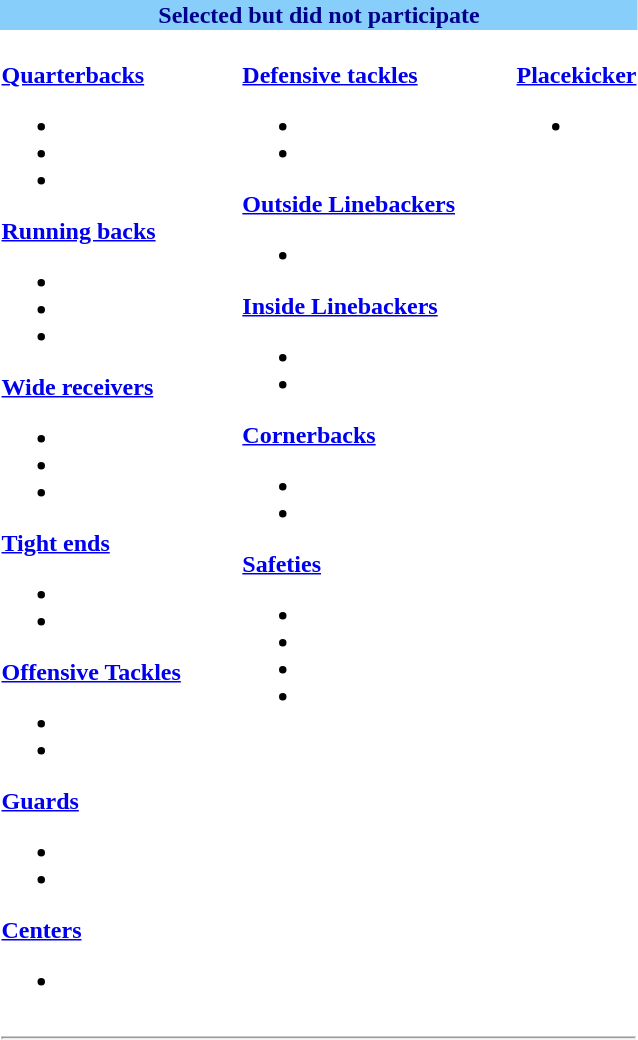<table class="toccolours" style="text-align: left;">
<tr>
<td colspan=11 style="color:darkblue;background:lightskyblue; text-align: center"><strong>Selected but did not participate</strong></td>
</tr>
<tr>
<td valign="top"><br><strong><a href='#'>Quarterbacks</a></strong><ul><li> </li><li> </li><li> </li></ul><strong><a href='#'>Running backs</a></strong><ul><li> </li><li> </li><li> </li></ul><strong><a href='#'>Wide receivers</a></strong><ul><li> </li><li> </li><li> </li></ul><strong><a href='#'>Tight ends</a></strong><ul><li> </li><li> </li></ul><strong><a href='#'>Offensive Tackles</a></strong><ul><li> </li><li> </li></ul><strong><a href='#'>Guards</a></strong><ul><li> </li><li> </li></ul><strong><a href='#'>Centers</a></strong><ul><li> </li></ul></td>
<td width="33"> </td>
<td valign="top"><br><strong><a href='#'>Defensive tackles</a></strong><ul><li> </li><li> </li></ul><strong><a href='#'>Outside Linebackers</a></strong><ul><li> </li></ul><strong><a href='#'>Inside Linebackers</a></strong><ul><li> </li><li> </li></ul><strong><a href='#'>Cornerbacks</a></strong><ul><li> </li><li> </li></ul><strong><a href='#'>Safeties</a></strong><ul><li> </li><li> </li><li> </li><li> </li></ul></td>
<td width="33"> </td>
<td valign="top"><br><strong><a href='#'>Placekicker</a></strong><ul><li> </li></ul></td>
</tr>
<tr>
<td colspan="7"><hr></td>
</tr>
</table>
